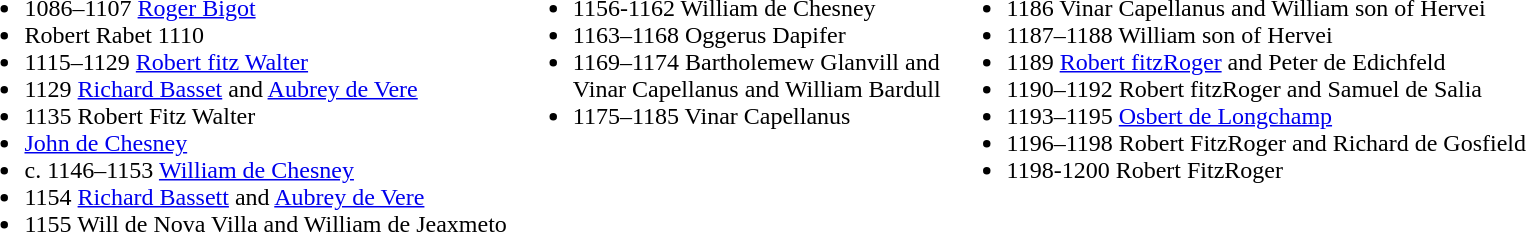<table>
<tr>
<td valign="top"><br><ul><li>1086–1107 <a href='#'>Roger Bigot</a></li><li>Robert Rabet 1110</li><li>1115–1129 <a href='#'>Robert fitz Walter</a></li><li>1129 <a href='#'>Richard Basset</a> and <a href='#'>Aubrey de Vere</a></li><li>1135 Robert Fitz Walter</li><li><a href='#'>John de Chesney</a></li><li>c. 1146–1153 <a href='#'>William de Chesney</a></li><li>1154 <a href='#'>Richard Bassett</a> and <a href='#'>Aubrey de Vere</a></li><li>1155 Will de Nova Villa and William de Jeaxmeto</li></ul></td>
<td valign="top"><br><ul><li>1156-1162 William de Chesney</li><li>1163–1168 Oggerus Dapifer</li><li>1169–1174 Bartholemew Glanvill and<br>Vinar Capellanus and William Bardull</li><li>1175–1185 Vinar Capellanus</li></ul></td>
<td valign="top"><br><ul><li>1186 Vinar Capellanus and William son of Hervei</li><li>1187–1188 William son of Hervei</li><li>1189 <a href='#'>Robert fitzRoger</a> and Peter de Edichfeld</li><li>1190–1192 Robert fitzRoger and Samuel de Salia</li><li>1193–1195 <a href='#'>Osbert de Longchamp</a></li><li>1196–1198 Robert FitzRoger and Richard de Gosfield</li><li>1198-1200 Robert FitzRoger</li></ul></td>
</tr>
</table>
